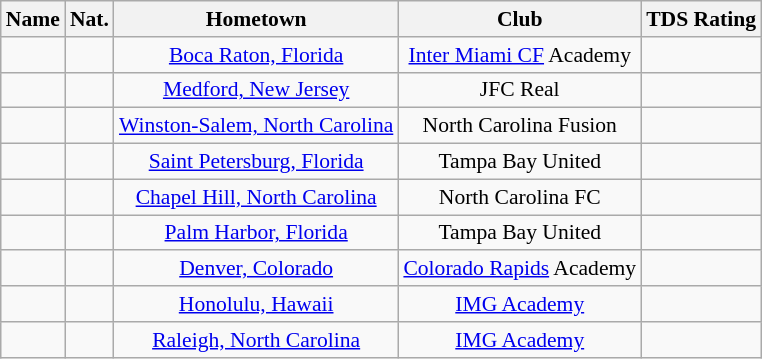<table class="wikitable" style="font-size:90%; text-align:center;" border="1">
<tr>
<th>Name</th>
<th>Nat.</th>
<th>Hometown</th>
<th>Club</th>
<th>TDS Rating</th>
</tr>
<tr>
<td></td>
<td></td>
<td><a href='#'>Boca Raton, Florida</a></td>
<td><a href='#'>Inter Miami CF</a> Academy</td>
<td></td>
</tr>
<tr>
<td></td>
<td></td>
<td><a href='#'>Medford, New Jersey</a></td>
<td>JFC Real</td>
<td></td>
</tr>
<tr>
<td></td>
<td></td>
<td><a href='#'>Winston-Salem, North Carolina</a></td>
<td>North Carolina Fusion</td>
<td></td>
</tr>
<tr>
<td></td>
<td></td>
<td><a href='#'>Saint Petersburg, Florida</a></td>
<td>Tampa Bay United</td>
<td></td>
</tr>
<tr>
<td></td>
<td></td>
<td><a href='#'>Chapel Hill, North Carolina</a></td>
<td>North Carolina FC</td>
<td></td>
</tr>
<tr>
<td></td>
<td></td>
<td><a href='#'>Palm Harbor, Florida</a></td>
<td>Tampa Bay United</td>
<td></td>
</tr>
<tr>
<td></td>
<td></td>
<td><a href='#'>Denver, Colorado</a></td>
<td><a href='#'>Colorado Rapids</a> Academy</td>
<td></td>
</tr>
<tr>
<td></td>
<td></td>
<td><a href='#'>Honolulu, Hawaii</a></td>
<td><a href='#'>IMG Academy</a></td>
<td></td>
</tr>
<tr>
<td></td>
<td></td>
<td><a href='#'>Raleigh, North Carolina</a></td>
<td><a href='#'>IMG Academy</a></td>
<td></td>
</tr>
</table>
